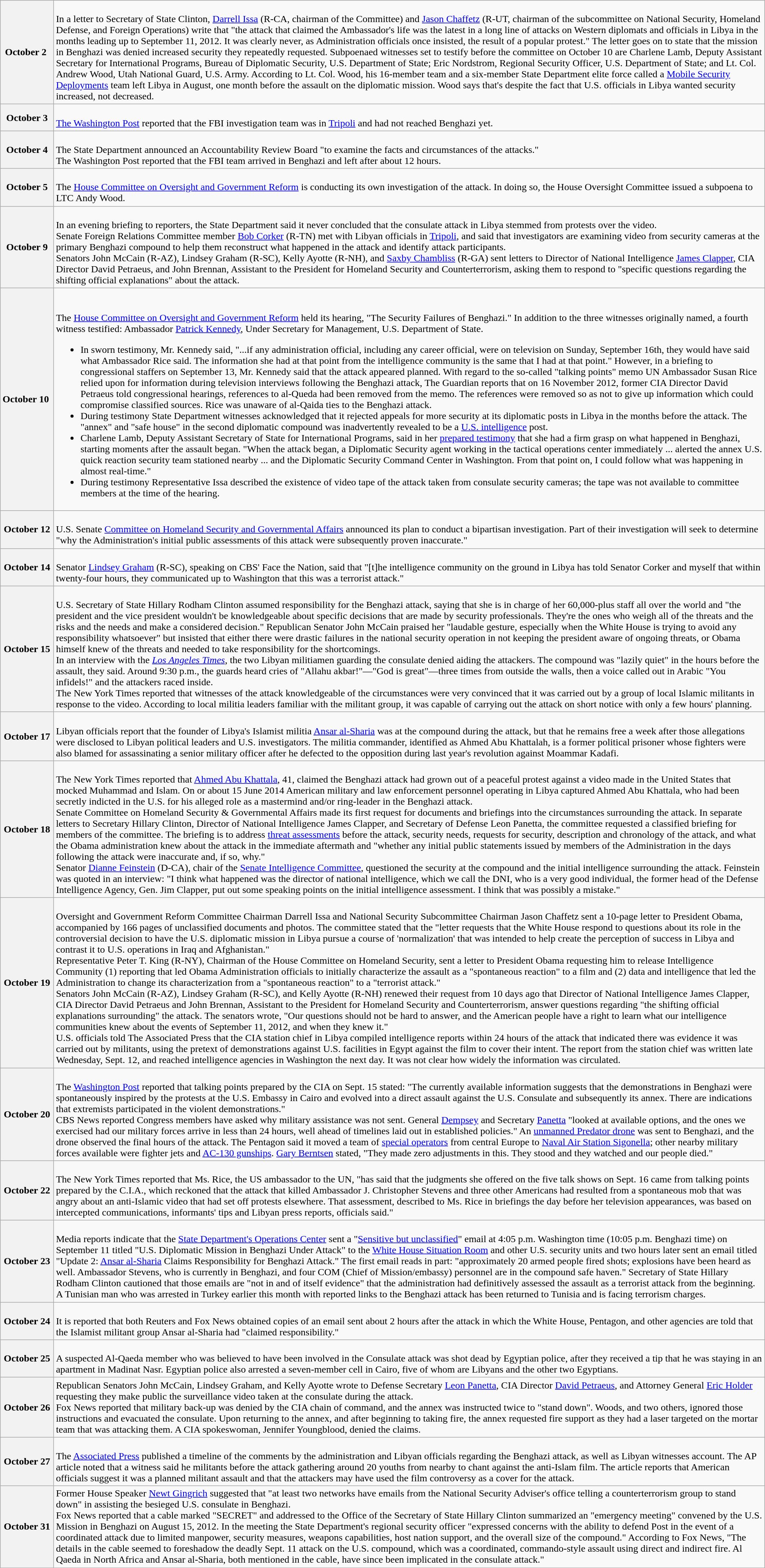<table class="wikitable">
<tr>
<th>October 2 </th>
<td><br>In a letter to Secretary of State Clinton, <a href='#'>Darrell Issa</a> (R-CA, chairman of the Committee) and <a href='#'>Jason Chaffetz</a> (R-UT, chairman of the subcommittee on National Security, Homeland Defense, and Foreign Operations) write that "the attack that claimed the Ambassador's life was the latest in a long line of attacks on Western diplomats and officials in Libya in the months leading up to September 11, 2012. It was clearly never, as Administration officials once insisted, the result of a popular protest." The letter goes on to state that the mission in Benghazi was denied increased security they repeatedly requested. Subpoenaed witnesses set to testify before the committee on October 10 are Charlene Lamb, Deputy Assistant Secretary for International Programs, Bureau of Diplomatic Security, U.S. Department of State; Eric Nordstrom, Regional Security Officer, U.S. Department of State; and Lt. Col. Andrew Wood, Utah National Guard, U.S. Army. According to Lt. Col. Wood, his 16-member team and a six-member State Department elite force called a <a href='#'>Mobile Security Deployments</a> team left Libya in August, one month before the assault on the diplomatic mission. Wood says that's despite the fact that U.S. officials in Libya wanted security increased, not decreased.</td>
</tr>
<tr>
<th>October 3</th>
<td><br><a href='#'>The Washington Post</a> reported that the FBI investigation team was in <a href='#'>Tripoli</a> and had not reached Benghazi yet.</td>
</tr>
<tr>
<th>October 4</th>
<td><br>The State Department announced an Accountability Review Board "to examine the facts and circumstances of the attacks."<br>The Washington Post reported that the FBI team arrived in Benghazi and left after about 12 hours.</td>
</tr>
<tr>
<th>October 5</th>
<td><br>The <a href='#'>House Committee on Oversight and Government Reform</a> is conducting its own investigation of the attack. In doing so, the House Oversight Committee issued a subpoena to LTC Andy Wood.</td>
</tr>
<tr>
<th>October 9</th>
<td><br>In an evening briefing to reporters, the State Department said it never concluded that the consulate attack in Libya stemmed from protests over the video.<br>Senate Foreign Relations Committee member <a href='#'>Bob Corker</a> (R-TN) met with Libyan officials in <a href='#'>Tripoli</a>, and said that investigators are examining video from security cameras at the primary Benghazi compound to help them reconstruct what happened in the attack and identify attack participants.<br>Senators John McCain (R-AZ), Lindsey Graham (R-SC), Kelly Ayotte (R-NH), and <a href='#'>Saxby Chambliss</a> (R-GA) sent letters to Director of National Intelligence <a href='#'>James Clapper</a>, CIA Director David Petraeus, and John Brennan, Assistant to the President for Homeland Security and Counterterrorism, asking them to respond to "specific questions regarding the shifting official explanations" about the attack.</td>
</tr>
<tr>
<th>October 10 </th>
<td><br><br>The <a href='#'>House Committee on Oversight and Government Reform</a> held its hearing, "The Security Failures of Benghazi." In addition to the three witnesses originally named, a fourth witness testified: Ambassador <a href='#'>Patrick Kennedy</a>, Under Secretary for Management, U.S. Department of State.<ul><li>In sworn testimony, Mr. Kennedy said, "...if any administration official, including any career official, were on television on Sunday, September 16th, they would have said what Ambassador Rice said. The information she had at that point from the intelligence community is the same that I had at that point." However, in a briefing to congressional staffers on September 13, Mr. Kennedy said that the attack appeared planned. With regard to the so-called "talking points" memo UN Ambassador Susan Rice relied upon for information during television interviews following the Benghazi attack, The Guardian reports that on 16 November 2012, former CIA Director David Petraeus told congressional hearings, references to al-Queda had been removed from the memo. The references were removed so as not to give up information which could compromise classified sources. Rice was unaware of al-Qaida ties to the Benghazi attack.</li><li>During testimony State Department witnesses acknowledged that it rejected appeals for more security at its diplomatic posts in Libya in the months before the attack. The "annex" and "safe house" in the second diplomatic compound was inadvertently revealed to be a <a href='#'>U.S. intelligence</a> post.</li><li>Charlene Lamb, Deputy Assistant Secretary of State for International Programs, said in her <a href='#'>prepared testimony</a> that she had a firm grasp on what happened in Benghazi, starting moments after the assault began. "When the attack began, a Diplomatic Security agent working in the tactical operations center immediately ... alerted the annex U.S. quick reaction security team stationed nearby ... and the Diplomatic Security Command Center in Washington. From that point on, I could follow what was happening in almost real-time."</li><li>During testimony Representative Issa described the existence of video tape of the attack taken from consulate security cameras; the tape was not available to committee members at the time of the hearing.</li></ul></td>
</tr>
<tr>
<th>October 12</th>
<td><br>U.S. Senate <a href='#'>Committee on Homeland Security and Governmental Affairs</a> announced its plan to conduct a bipartisan investigation. Part of their investigation will seek to determine "why the Administration's initial public assessments of this attack were subsequently proven inaccurate."</td>
</tr>
<tr>
<th>October 14</th>
<td><br>Senator <a href='#'>Lindsey Graham</a> (R-SC), speaking on CBS' Face the Nation, said that "[t]he intelligence community on the ground in Libya has told Senator Corker and myself that within twenty-four hours, they communicated up to Washington that this was a terrorist attack."</td>
</tr>
<tr>
<th>October 15</th>
<td><br>U.S. Secretary of State Hillary Rodham Clinton assumed responsibility for the Benghazi attack, saying that she is in charge of her 60,000-plus staff all over the world and "the president and the vice president wouldn't be knowledgeable about specific decisions that are made by security professionals. They're the ones who weigh all of the threats and the risks and the needs and make a considered decision." Republican Senator John McCain praised her "laudable gesture, especially when the White House is trying to avoid any responsibility whatsoever" but insisted that either there were drastic failures in the national security operation in not keeping the president aware of ongoing threats, or Obama himself knew of the threats and needed to take responsibility for the shortcomings.<br>In an interview with the <em><a href='#'>Los Angeles Times</a></em>, the two Libyan militiamen guarding the consulate denied aiding the attackers. The compound was "lazily quiet" in the hours before the assault, they said. Around 9:30 p.m., the guards heard cries of "Allahu akbar!"—"God is great"—three times from outside the walls, then a voice called out in Arabic "You infidels!" and the attackers raced inside.<br>The New York Times reported that witnesses of the attack knowledgeable of the circumstances were very convinced that it was carried out by a group of local Islamic militants in response to the video. According to local militia leaders familiar with the militant group, it was capable of carrying out the attack on short notice with only a few hours' planning.</td>
</tr>
<tr>
<th>October 17</th>
<td><br>Libyan officials report that the founder of Libya's Islamist militia <a href='#'>Ansar al-Sharia</a> was at the compound during the attack, but that he remains free a week after those allegations were disclosed to Libyan political leaders and U.S. investigators. The militia commander, identified as Ahmed Abu Khattalah, is a former political prisoner whose fighters were also blamed for assassinating a senior military officer after he defected to the opposition during last year's revolution against Moammar Kadafi.</td>
</tr>
<tr>
<th>October 18</th>
<td><br>The New York Times reported that <a href='#'>Ahmed Abu Khattala</a>, 41, claimed the Benghazi attack had grown out of a peaceful protest against a video made in the United States that mocked Muhammad and Islam.
On or about 15 June 2014 American military and law enforcement personnel operating in Libya captured Ahmed Abu Khattala, who had been secretly indicted in the U.S. for his alleged role as a mastermind and/or ring-leader in the Benghazi attack.<br>Senate Committee on Homeland Security & Governmental Affairs made its first request for documents and briefings into the circumstances surrounding the attack. In separate letters to Secretary Hillary Clinton, Director of National Intelligence James Clapper, and Secretary of Defense Leon Panetta, the committee requested a classified briefing for members of the committee. The briefing is to address <a href='#'>threat assessments</a> before the attack, security needs, requests for security, description and chronology of the attack, and what the Obama administration knew about the attack in the immediate aftermath and "whether any initial public statements issued by members of the Administration in the days following the attack were inaccurate and, if so, why."<br>Senator <a href='#'>Dianne Feinstein</a> (D-CA), chair of the <a href='#'>Senate Intelligence Committee</a>, questioned the security at the compound and the initial intelligence surrounding the attack. Feinstein was quoted in an interview: "I think what happened was the director of national intelligence, which we call the DNI, who is a very good individual, the former head of the Defense Intelligence Agency, Gen. Jim Clapper, put out some speaking points on the initial intelligence assessment. I think that was possibly a mistake."</td>
</tr>
<tr>
<th>October 19</th>
<td><br>Oversight and Government Reform Committee Chairman Darrell Issa and National Security Subcommittee Chairman Jason Chaffetz sent a 10-page letter to President Obama, accompanied by 166 pages of unclassified documents and photos. The committee stated that the "letter requests that the White House respond to questions about its role in the controversial decision to have the U.S. diplomatic mission in Libya pursue a course of 'normalization' that was intended to help create the perception of success in Libya and contrast it to U.S. operations in Iraq and Afghanistan."<br>Representative Peter T. King (R-NY), Chairman of the House Committee on Homeland Security, sent a letter to President Obama requesting him to release Intelligence Community (1) reporting that led Obama Administration officials to initially characterize the assault as a "spontaneous reaction" to a film and (2) data and intelligence that led the Administration to change its characterization from a "spontaneous reaction" to a "terrorist attack."<br>Senators John McCain (R-AZ), Lindsey Graham (R-SC), and Kelly Ayotte (R-NH) renewed their request from 10 days ago that Director of National Intelligence James Clapper, CIA Director David Petraeus and John Brennan, Assistant to the President for Homeland Security and Counterterrorism, answer questions regarding "the shifting official explanations surrounding" the attack. The senators wrote, "Our questions should not be hard to answer, and the American people have a right to learn what our intelligence communities knew about the events of September 11, 2012, and when they knew it."<br>U.S. officials told The Associated Press that the CIA station chief in Libya compiled intelligence reports within 24 hours of the attack that indicated there was evidence it was carried out by militants, using the pretext of demonstrations against U.S. facilities in Egypt against the film to cover their intent. The report from the station chief was written late Wednesday, Sept. 12, and reached intelligence agencies in Washington the next day. It was not clear how widely the information was circulated.</td>
</tr>
<tr>
<th>October 20</th>
<td><br>The <a href='#'>Washington Post</a> reported that talking points prepared by the CIA on Sept. 15 stated: "The currently available information suggests that the demonstrations in Benghazi were spontaneously inspired by the protests at the U.S. Embassy in Cairo and evolved into a direct assault against the U.S. Consulate and subsequently its annex. There are indications that extremists participated in the violent demonstrations."<br>CBS News reported Congress members have asked why military assistance was not sent. General <a href='#'>Dempsey</a> and Secretary <a href='#'>Panetta</a> "looked at available options, and the ones we exercised had our military forces arrive in less than 24 hours, well ahead of timelines laid out in established policies."  An <a href='#'>unmanned Predator drone</a> was sent to Benghazi, and the drone observed the final hours of the attack. The Pentagon said it moved a team of <a href='#'>special operators</a> from central Europe to <a href='#'>Naval Air Station Sigonella</a>; other nearby military forces available were fighter jets and <a href='#'>AC-130 gunships</a>. <a href='#'>Gary Berntsen</a> stated, "They made zero adjustments in this. They stood and they watched and our people died."</td>
</tr>
<tr>
<th>October 22</th>
<td><br>The New York Times reported that Ms. Rice, the US ambassador to the UN, "has said that the judgments she offered on the five talk shows on Sept. 16 came from talking points prepared by the C.I.A., which reckoned that the attack that killed Ambassador J. Christopher Stevens and three other Americans had resulted from a spontaneous mob that was angry about an anti-Islamic video that had set off protests elsewhere. That assessment, described to Ms. Rice in briefings the day before her television appearances, was based on intercepted communications, informants' tips and Libyan press reports, officials said."</td>
</tr>
<tr>
<th>October 23</th>
<td><br>Media reports indicate that the <a href='#'>State Department's Operations Center</a> sent a "<a href='#'>Sensitive but unclassified</a>" email at 4:05 p.m. Washington time (10:05 p.m. Benghazi time) on September 11 titled "U.S. Diplomatic Mission in Benghazi Under Attack"  to the <a href='#'>White House Situation Room</a> and other U.S. security units and two hours later sent an email titled "Update 2: <a href='#'>Ansar al-Sharia</a> Claims Responsibility for Benghazi Attack." The first email reads in part: "approximately 20 armed people fired shots; explosions have been heard as well. Ambassador Stevens, who is currently in Benghazi, and four COM (Chief of Mission/embassy) personnel are in the compound safe haven." Secretary of State Hillary Rodham Clinton cautioned that those emails are "not in and of itself evidence" that the administration had definitively assessed the assault as a terrorist attack from the beginning. A Tunisian man who was arrested in Turkey earlier this month with reported links to the Benghazi attack has been returned to Tunisia and is facing terrorism charges.</td>
</tr>
<tr>
<th>October 24</th>
<td><br>It is reported that both Reuters and Fox News obtained copies of an email sent about 2 hours after the attack in which the White House, Pentagon, and other agencies are told that the Islamist militant group Ansar al-Sharia had "claimed responsibility."</td>
</tr>
<tr>
<th>October 25</th>
<td><br>A suspected Al-Qaeda member who was believed to have been involved in the Consulate attack was shot dead by Egyptian police, after they received a tip that he was staying in an apartment in Madinat Nasr. Egyptian police also arrested a seven-member cell in Cairo, five of whom are Libyans and the other two Egyptians.</td>
</tr>
<tr>
<th>October 26</th>
<td>Republican Senators John McCain, Lindsey Graham, and Kelly Ayotte wrote to Defense Secretary <a href='#'>Leon Panetta</a>, CIA Director <a href='#'>David Petraeus</a>, and Attorney General <a href='#'>Eric Holder</a> requesting they make public the surveillance video taken at the consulate during the attack.<br>Fox News reported that military back-up was denied by the CIA chain of command, and the annex was instructed twice to "stand down". Woods, and two others, ignored those instructions and evacuated the consulate. Upon returning to the annex, and after beginning to taking fire, the annex requested fire support as they had a laser targeted on the mortar team that was attacking them. A CIA spokeswoman, Jennifer Youngblood, denied the claims.</td>
</tr>
<tr>
<th>October 27</th>
<td><br>The <a href='#'>Associated Press</a> published a timeline of the comments by the administration and Libyan officials regarding the Benghazi attack, as well as Libyan witnesses account. The AP article noted that a witness said he militants before the attack gathering around 20 youths from nearby to chant against the anti-Islam film. The article reports that American officials suggest it was a planned militant assault and that the attackers may have used the film controversy as a cover for the attack.</td>
</tr>
<tr>
<th>October 31</th>
<td>Former House Speaker <a href='#'>Newt Gingrich</a> suggested that "at least two networks have emails from the National Security Adviser's office telling a counterterrorism group to stand down" in assisting the besieged U.S. consulate in Benghazi.<br>Fox News reported that a cable marked "SECRET" and addressed to the Office of the Secretary of State Hillary Clinton summarized an "emergency meeting" convened by the U.S. Mission in Benghazi on August 15, 2012.  In the meeting the State Department's regional security officer "expressed concerns with the ability to defend Post in the event of a coordinated attack due to limited manpower, security measures, weapons capabilities, host nation support, and the overall size of the compound."  According to Fox News, "The details in the cable seemed to foreshadow the deadly Sept. 11 attack on the U.S. compound, which was a coordinated, commando-style assault using direct and indirect fire. Al Qaeda in North Africa and Ansar al-Sharia, both mentioned in the cable, have since been implicated in the consulate attack."</td>
</tr>
</table>
